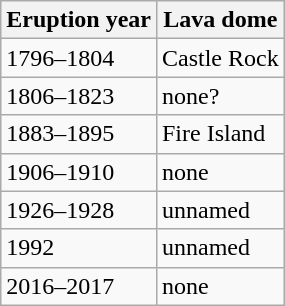<table class="wikitable sortable">
<tr>
<th>Eruption year</th>
<th>Lava dome</th>
</tr>
<tr>
<td>1796–1804</td>
<td>Castle Rock</td>
</tr>
<tr>
<td>1806–1823</td>
<td>none?</td>
</tr>
<tr>
<td>1883–1895</td>
<td>Fire Island</td>
</tr>
<tr>
<td>1906–1910</td>
<td>none</td>
</tr>
<tr>
<td>1926–1928</td>
<td>unnamed</td>
</tr>
<tr>
<td>1992</td>
<td>unnamed</td>
</tr>
<tr>
<td>2016–2017</td>
<td>none</td>
</tr>
</table>
